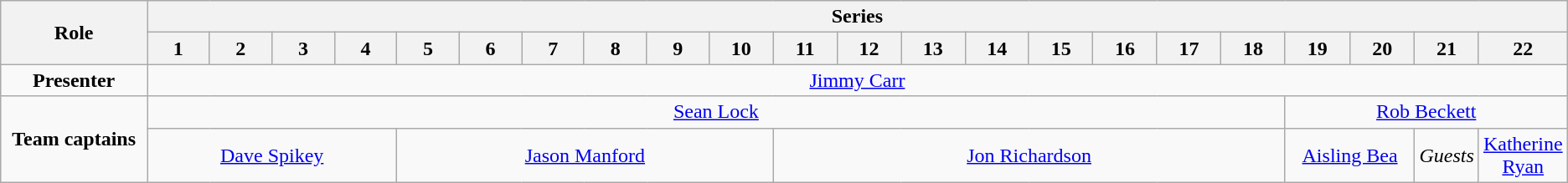<table class="wikitable" style="text-align: center;">
<tr>
<th style="width:10%;" rowspan="2">Role</th>
<th style="width:90%;" colspan="22">Series</th>
</tr>
<tr>
<th style="width:4.5%;">1</th>
<th style="width:4.5%;">2</th>
<th style="width:4.5%;">3</th>
<th style="width:4.5%;">4</th>
<th style="width:4.5%;">5</th>
<th style="width:4.5%;">6</th>
<th style="width:4.5%;">7</th>
<th style="width:4.5%;">8</th>
<th style="width:4.5%;">9</th>
<th style="width:4.5%;">10</th>
<th style="width:4.5%;">11</th>
<th style="width:4.5%;">12</th>
<th style="width:4.5%;">13</th>
<th style="width:4.5%;">14</th>
<th style="width:4.5%;">15</th>
<th style="width:4.5%;">16</th>
<th style="width:4.5%;">17</th>
<th style="width:4.5%;">18</th>
<th style="width:4.5%;">19</th>
<th style="width:4.5%;">20</th>
<th style="width:4.5%;">21</th>
<th style="width:4.5%;">22</th>
</tr>
<tr>
<td><strong>Presenter</strong></td>
<td colspan="22"><a href='#'>Jimmy Carr</a></td>
</tr>
<tr>
<td rowspan="2"><strong>Team captains</strong></td>
<td colspan="18"><a href='#'>Sean Lock</a></td>
<td colspan="4"><a href='#'>Rob Beckett</a></td>
</tr>
<tr>
<td colspan="4"><a href='#'>Dave Spikey</a></td>
<td colspan="6"><a href='#'>Jason Manford</a></td>
<td colspan="8"><a href='#'>Jon Richardson</a></td>
<td colspan="2"><a href='#'>Aisling Bea</a></td>
<td><em>Guests</em></td>
<td><a href='#'>Katherine Ryan</a></td>
</tr>
</table>
